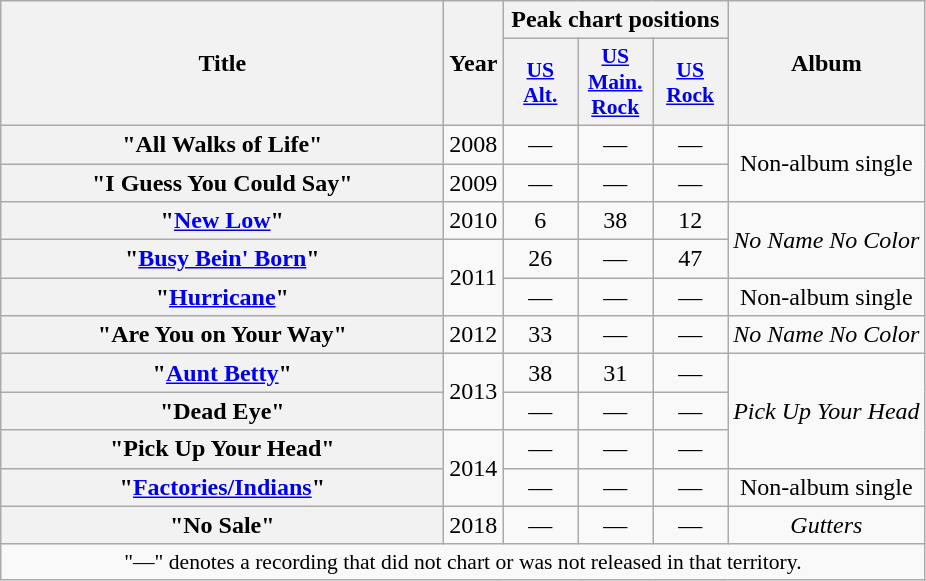<table class="wikitable plainrowheaders" style="text-align:center;">
<tr>
<th scope="col" rowspan="2" style="width:18em;">Title</th>
<th scope="col" rowspan="2">Year</th>
<th scope="col" colspan="3">Peak chart positions</th>
<th scope="col" rowspan="2">Album</th>
</tr>
<tr>
<th scope="col" style="width:3em;font-size:90%;"><a href='#'>US<br>Alt.</a><br></th>
<th scope="col" style="width:3em;font-size:90%;"><a href='#'>US<br>Main. Rock</a><br></th>
<th scope="col" style="width:3em;font-size:90%;"><a href='#'>US<br>Rock</a><br></th>
</tr>
<tr>
<th scope="row">"All Walks of Life"</th>
<td>2008</td>
<td>—</td>
<td>—</td>
<td>—</td>
<td rowspan="2">Non-album single</td>
</tr>
<tr>
<th scope="row">"I Guess You Could Say"</th>
<td>2009</td>
<td>—</td>
<td>—</td>
<td>—</td>
</tr>
<tr>
<th scope="row">"<a href='#'>New Low</a>"</th>
<td>2010</td>
<td>6</td>
<td>38</td>
<td>12</td>
<td rowspan="2"><em>No Name No Color</em></td>
</tr>
<tr>
<th scope="row">"<a href='#'>Busy Bein' Born</a>"</th>
<td rowspan="2">2011</td>
<td>26</td>
<td>—</td>
<td>47</td>
</tr>
<tr>
<th scope="row">"<a href='#'>Hurricane</a>"</th>
<td>—</td>
<td>—</td>
<td>—</td>
<td>Non-album single</td>
</tr>
<tr>
<th scope="row">"Are You on Your Way"</th>
<td>2012</td>
<td>33</td>
<td>—</td>
<td>—</td>
<td><em>No Name No Color</em></td>
</tr>
<tr>
<th scope="row">"<a href='#'>Aunt Betty</a>"</th>
<td rowspan="2">2013</td>
<td>38</td>
<td>31</td>
<td>—</td>
<td rowspan="3"><em>Pick Up Your Head</em></td>
</tr>
<tr>
<th scope="row">"Dead Eye"</th>
<td>—</td>
<td>—</td>
<td>—</td>
</tr>
<tr>
<th scope="row">"Pick Up Your Head"</th>
<td rowspan="2">2014</td>
<td>—</td>
<td>—</td>
<td>—</td>
</tr>
<tr>
<th scope="row">"<a href='#'>Factories/Indians</a>"</th>
<td>—</td>
<td>—</td>
<td>—</td>
<td>Non-album single</td>
</tr>
<tr>
<th scope="row">"No Sale"</th>
<td>2018</td>
<td>—</td>
<td>—</td>
<td>—</td>
<td><em>Gutters</em></td>
</tr>
<tr>
<td colspan="6" style="font-size:90%">"—" denotes a recording that did not chart or was not released in that territory.</td>
</tr>
</table>
